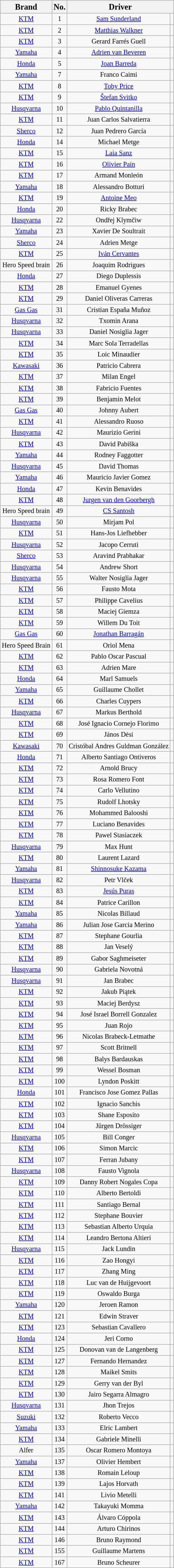<table class="wikitable" style="font-size:85%;">
<tr>
<th><big>Brand</big></th>
<th><big>No.</big></th>
<th colspan=2><big>Driver</big></th>
</tr>
<tr>
<td align=center><a href='#'>KTM</a></td>
<td align=center>1</td>
<td align=center><a href='#'>Sam Sunderland</a></td>
<td></td>
</tr>
<tr>
<td align=center><a href='#'>KTM</a></td>
<td align=center>2</td>
<td align=center><a href='#'>Matthias Walkner</a></td>
<td></td>
</tr>
<tr>
<td align=center><a href='#'>KTM</a></td>
<td align=center>3</td>
<td align=center>Gerard Farrés Guell</td>
<td></td>
</tr>
<tr>
<td align=center><a href='#'>Yamaha</a></td>
<td align=center>4</td>
<td align=center><a href='#'>Adrien van Beveren</a></td>
<td></td>
</tr>
<tr>
<td align=center><a href='#'>Honda</a></td>
<td align=center>5</td>
<td align=center><a href='#'>Joan Barreda</a></td>
<td></td>
</tr>
<tr>
<td align=center><a href='#'>Yamaha</a></td>
<td align=center>7</td>
<td align=center>Franco Caimi</td>
<td></td>
</tr>
<tr>
<td align=center><a href='#'>KTM</a></td>
<td align=center>8</td>
<td align=center><a href='#'>Toby Price</a></td>
<td></td>
</tr>
<tr>
<td align=center><a href='#'>KTM</a></td>
<td align=center>9</td>
<td align=center><a href='#'>Štefan Svitko</a></td>
<td></td>
</tr>
<tr>
<td align=center><a href='#'>Husqvarna</a></td>
<td align=center>10</td>
<td align=center><a href='#'>Pablo Quintanilla</a></td>
<td></td>
</tr>
<tr>
<td align=center><a href='#'>KTM</a></td>
<td align=center>11</td>
<td align=center>Juan Carlos Salvatierra</td>
<td></td>
</tr>
<tr>
<td align=center><a href='#'>Sherco</a></td>
<td align=center>12</td>
<td align=center>Juan Pedrero García</td>
<td></td>
</tr>
<tr>
<td align=center><a href='#'>Honda</a></td>
<td align=center>14</td>
<td align=center>Michael Metge</td>
<td></td>
</tr>
<tr>
<td align=center><a href='#'>KTM</a></td>
<td align=center>15</td>
<td align=center><a href='#'>Laia Sanz</a></td>
<td></td>
</tr>
<tr>
<td align=center><a href='#'>KTM</a></td>
<td align=center>16</td>
<td align=center><a href='#'>Olivier Pain</a></td>
<td></td>
</tr>
<tr>
<td align=center><a href='#'>KTM</a></td>
<td align=center>17</td>
<td align=center>Armand Monleón</td>
<td></td>
</tr>
<tr>
<td align=center><a href='#'>Yamaha</a></td>
<td align=center>18</td>
<td align=center>Alessandro Botturi</td>
<td></td>
</tr>
<tr>
<td align=center><a href='#'>KTM</a></td>
<td align=center>19</td>
<td align=center><a href='#'>Antoine Meo</a></td>
<td></td>
</tr>
<tr>
<td align=center><a href='#'>Honda</a></td>
<td align=center>20</td>
<td align=center>Ricky Brabec</td>
<td></td>
</tr>
<tr>
<td align=center><a href='#'>Husqvarna</a></td>
<td align=center>22</td>
<td align=center>Ondřej Klymčiw</td>
<td></td>
</tr>
<tr>
<td align=center><a href='#'>Yamaha</a></td>
<td align=center>23</td>
<td align=center>Xavier De Soultrait</td>
<td></td>
</tr>
<tr>
<td align=center><a href='#'>Sherco</a></td>
<td align=center>24</td>
<td align=center>Adrien Metge</td>
<td></td>
</tr>
<tr>
<td align=center><a href='#'>KTM</a></td>
<td align=center>25</td>
<td align=center><a href='#'>Iván Cervantes</a></td>
<td></td>
</tr>
<tr>
<td align=center>Hero Speed brain</td>
<td align=center>26</td>
<td align=center>Joaquim Rodrigues</td>
<td></td>
</tr>
<tr>
<td align=center><a href='#'>Honda</a></td>
<td align=center>27</td>
<td align=center>Diego Duplessis</td>
<td></td>
</tr>
<tr>
<td align=center><a href='#'>KTM</a></td>
<td align=center>28</td>
<td align=center>Emanuel Gyenes</td>
<td></td>
</tr>
<tr>
<td align=center><a href='#'>KTM</a></td>
<td align=center>29</td>
<td align=center>Daniel Oliveras Carreras</td>
<td></td>
</tr>
<tr>
<td align=center><a href='#'>Gas Gas</a></td>
<td align=center>31</td>
<td align=center>Cristian España Muñoz</td>
<td></td>
</tr>
<tr>
<td align=center><a href='#'>Husqvarna</a></td>
<td align=center>32</td>
<td align=center>Txomin Arana</td>
<td></td>
</tr>
<tr>
<td align=center><a href='#'>Husqvarna</a></td>
<td align=center>33</td>
<td align=center>Daniel Nosiglia Jager</td>
<td></td>
</tr>
<tr>
<td align=center><a href='#'>KTM</a></td>
<td align=center>34</td>
<td align=center>Marc Sola Terradellas</td>
<td></td>
</tr>
<tr>
<td align=center><a href='#'>KTM</a></td>
<td align=center>35</td>
<td align=center>Loic Minaudier</td>
<td></td>
</tr>
<tr>
<td align=center><a href='#'>Kawasaki</a></td>
<td align=center>36</td>
<td align=center>Patricio Cabrera</td>
<td></td>
</tr>
<tr>
<td align=center><a href='#'>KTM</a></td>
<td align=center>37</td>
<td align=center>Milan Engel</td>
<td></td>
</tr>
<tr>
<td align=center><a href='#'>KTM</a></td>
<td align=center>38</td>
<td align=center>Fabricio Fuentes</td>
<td></td>
</tr>
<tr>
<td align=center><a href='#'>KTM</a></td>
<td align=center>39</td>
<td align=center>Benjamin Melot</td>
<td></td>
</tr>
<tr>
<td align=center><a href='#'>Gas Gas</a></td>
<td align=center>40</td>
<td align=center>Johnny Aubert</td>
<td></td>
</tr>
<tr>
<td align=center><a href='#'>KTM</a></td>
<td align=center>41</td>
<td align=center>Alessandro Ruoso</td>
<td></td>
</tr>
<tr>
<td align=center><a href='#'>Husqvarna</a></td>
<td align=center>42</td>
<td align=center>Maurizio Gerini</td>
<td></td>
</tr>
<tr>
<td align=center><a href='#'>KTM</a></td>
<td align=center>43</td>
<td align=center>David Pabíška</td>
<td></td>
</tr>
<tr>
<td align=center><a href='#'>Yamaha</a></td>
<td align=center>44</td>
<td align=center>Rodney Faggotter</td>
<td></td>
</tr>
<tr>
<td align=center><a href='#'>Husqvarna</a></td>
<td align=center>45</td>
<td align=center>David Thomas</td>
<td></td>
</tr>
<tr>
<td align=center><a href='#'>Yamaha</a></td>
<td align=center>46</td>
<td align=center>Mauricio Javier Gomez</td>
<td></td>
</tr>
<tr>
<td align=center><a href='#'>Honda</a></td>
<td align=center>47</td>
<td align=center>Kevin Benavides</td>
<td></td>
</tr>
<tr>
<td align=center><a href='#'>KTM</a></td>
<td align=center>48</td>
<td align=center><a href='#'>Jurgen van den Goorbergh</a></td>
<td></td>
</tr>
<tr>
<td align=center>Hero Speed brain</td>
<td align=center>49</td>
<td align=center><a href='#'>CS Santosh</a></td>
<td></td>
</tr>
<tr>
<td align=center><a href='#'>Husqvarna</a></td>
<td align=center>50</td>
<td align=center>Mirjam Pol</td>
<td></td>
</tr>
<tr>
<td align=center><a href='#'>KTM</a></td>
<td align=center>51</td>
<td align=center>Hans-Jos Liefhebber</td>
<td></td>
</tr>
<tr>
<td align=center><a href='#'>Husqvarna</a></td>
<td align=center>52</td>
<td align=center>Jacopo Cerruti</td>
<td></td>
</tr>
<tr>
<td align=center><a href='#'>Sherco</a></td>
<td align=center>53</td>
<td align=center>Aravind Prabhakar</td>
<td></td>
</tr>
<tr>
<td align=center><a href='#'>Husqvarna</a></td>
<td align=center>54</td>
<td align=center>Andrew Short</td>
<td></td>
</tr>
<tr>
<td align=center><a href='#'>Husqvarna</a></td>
<td align=center>55</td>
<td align=center>Walter Nosiglia Jager</td>
<td></td>
</tr>
<tr>
<td align=center><a href='#'>KTM</a></td>
<td align=center>56</td>
<td align=center>Fausto Mota</td>
<td></td>
</tr>
<tr>
<td align=center><a href='#'>KTM</a></td>
<td align=center>57</td>
<td align=center>Philippe Cavelius</td>
<td></td>
</tr>
<tr>
<td align=center><a href='#'>KTM</a></td>
<td align=center>58</td>
<td align=center>Maciej Giemza</td>
<td></td>
</tr>
<tr>
<td align=center><a href='#'>KTM</a></td>
<td align=center>59</td>
<td align=center>Willem Du Toit</td>
<td></td>
</tr>
<tr>
<td align=center><a href='#'>Gas Gas</a></td>
<td align=center>60</td>
<td align=center><a href='#'>Jonathan Barragán</a></td>
<td></td>
</tr>
<tr>
<td align=center>Hero Speed Brain</td>
<td align=center>61</td>
<td align=center>Oriol Mena</td>
<td></td>
</tr>
<tr>
<td align=center><a href='#'>KTM</a></td>
<td align=center>62</td>
<td align=center>Pablo Oscar Pascual</td>
<td></td>
</tr>
<tr>
<td align=center><a href='#'>KTM</a></td>
<td align=center>63</td>
<td align=center>Adrien Mare</td>
<td></td>
</tr>
<tr>
<td align=center><a href='#'>Honda</a></td>
<td align=center>64</td>
<td align=center>Marl Samuels</td>
<td></td>
</tr>
<tr>
<td align=center><a href='#'>Yamaha</a></td>
<td align=center>65</td>
<td align=center>Guillaume Chollet</td>
<td></td>
</tr>
<tr>
<td align=center><a href='#'>KTM</a></td>
<td align=center>66</td>
<td align=center>Charles Cuypers</td>
<td></td>
</tr>
<tr>
<td align=center><a href='#'>Husqvarna</a></td>
<td align=center>67</td>
<td align=center>Markus Berthold</td>
<td></td>
</tr>
<tr>
<td align=center><a href='#'>KTM</a></td>
<td align=center>68</td>
<td align=center>José Ignacio Cornejo Florimo</td>
<td></td>
</tr>
<tr>
<td align=center><a href='#'>KTM</a></td>
<td align=center>69</td>
<td align=center>János Dési</td>
<td></td>
</tr>
<tr>
<td align=center><a href='#'>Kawasaki</a></td>
<td align=center>70</td>
<td align=center>Cristóbal Andres Guldman González</td>
<td></td>
</tr>
<tr>
<td align=center><a href='#'>Honda</a></td>
<td align=center>71</td>
<td align=center>Alberto Santiago Ontiveros</td>
<td></td>
</tr>
<tr>
<td align=center><a href='#'>KTM</a></td>
<td align=center>72</td>
<td align=center>Arnold Brucy</td>
<td></td>
</tr>
<tr>
<td align=center><a href='#'>KTM</a></td>
<td align=center>73</td>
<td align=center>Rosa Romero Font</td>
<td></td>
</tr>
<tr>
<td align=center><a href='#'>KTM</a></td>
<td align=center>74</td>
<td align=center>Carlo Vellutino</td>
<td></td>
</tr>
<tr>
<td align=center><a href='#'>KTM</a></td>
<td align=center>75</td>
<td align=center>Rudolf Lhotsky</td>
<td></td>
</tr>
<tr>
<td align=center><a href='#'>KTM</a></td>
<td align=center>76</td>
<td align=center>Mohammed Balooshi</td>
<td></td>
</tr>
<tr>
<td align=center><a href='#'>KTM</a></td>
<td align=center>77</td>
<td align=center>Luciano Benavides</td>
<td></td>
</tr>
<tr>
<td align=center><a href='#'>KTM</a></td>
<td align=center>78</td>
<td align=center>Pawel Stasiaczek</td>
<td></td>
</tr>
<tr>
<td align=center><a href='#'>Husqvarna</a></td>
<td align=center>79</td>
<td align=center>Max Hunt</td>
<td></td>
</tr>
<tr>
<td align=center><a href='#'>KTM</a></td>
<td align=center>80</td>
<td align=center>Laurent Lazard</td>
<td></td>
</tr>
<tr>
<td align=center><a href='#'>Yamaha</a></td>
<td align=center>81</td>
<td align=center><a href='#'>Shinnosuke Kazama</a></td>
<td></td>
</tr>
<tr>
<td align=center><a href='#'>Husqvarna</a></td>
<td align=center>82</td>
<td align=center>Petr Vlček</td>
<td></td>
</tr>
<tr>
<td align=center><a href='#'>KTM</a></td>
<td align=center>83</td>
<td align=center><a href='#'>Jesús Puras</a></td>
<td></td>
</tr>
<tr>
<td align=center><a href='#'>KTM</a></td>
<td align=center>84</td>
<td align=center>Patrice Carillon</td>
<td></td>
</tr>
<tr>
<td align=center><a href='#'>Yamaha</a></td>
<td align=center>85</td>
<td align=center>Nicolas Billaud</td>
<td></td>
</tr>
<tr>
<td align=center><a href='#'>Yamaha</a></td>
<td align=center>86</td>
<td align=center>Julian Jose Garcia Merino</td>
<td></td>
</tr>
<tr>
<td align=center><a href='#'>KTM</a></td>
<td align=center>87</td>
<td align=center>Stephane Gourlia</td>
<td></td>
</tr>
<tr>
<td align=center><a href='#'>KTM</a></td>
<td align=center>88</td>
<td align=center>Jan Veselý</td>
<td></td>
</tr>
<tr>
<td align=center><a href='#'>KTM</a></td>
<td align=center>89</td>
<td align=center>Gabor Saghmeiseter</td>
<td></td>
</tr>
<tr>
<td align=center><a href='#'>Husqvarna</a></td>
<td align=center>90</td>
<td align=center>Gabriela Novotná</td>
<td></td>
</tr>
<tr>
<td align=center><a href='#'>Husqvarna</a></td>
<td align=center>91</td>
<td align=center>Jan Brabec</td>
<td></td>
</tr>
<tr>
<td align=center><a href='#'>KTM</a></td>
<td align=center>92</td>
<td align=center>Jakub Piątek</td>
<td></td>
</tr>
<tr>
<td align=center><a href='#'>KTM</a></td>
<td align=center>93</td>
<td align=center>Maciej Berdysz</td>
<td></td>
</tr>
<tr>
<td align=center><a href='#'>KTM</a></td>
<td align=center>94</td>
<td align=center>José Israel Borrell Gonzalez</td>
<td></td>
</tr>
<tr>
<td align=center><a href='#'>KTM</a></td>
<td align=center>95</td>
<td align=center>Juan Rojo</td>
<td></td>
</tr>
<tr>
<td align=center><a href='#'>KTM</a></td>
<td align=center>96</td>
<td align=center>Nicolas Brabeck-Letmathe</td>
<td></td>
</tr>
<tr>
<td align=center><a href='#'>KTM</a></td>
<td align=center>97</td>
<td align=center>Scott Britnell</td>
<td></td>
</tr>
<tr>
<td align=center><a href='#'>KTM</a></td>
<td align=center>98</td>
<td align=center>Balys Bardauskas</td>
<td></td>
</tr>
<tr>
<td align=center><a href='#'>KTM</a></td>
<td align=center>99</td>
<td align=center>Wessel Bosman</td>
<td></td>
</tr>
<tr>
<td align=center><a href='#'>KTM</a></td>
<td align=center>100</td>
<td align=center>Lyndon Poskitt</td>
<td></td>
</tr>
<tr>
<td align=center><a href='#'>Honda</a></td>
<td align=center>101</td>
<td align=center>Francisco Jose Gomez Pallas</td>
<td></td>
</tr>
<tr>
<td align=center><a href='#'>KTM</a></td>
<td align=center>102</td>
<td align=center>Ignacio Sanchis</td>
<td></td>
</tr>
<tr>
<td align=center><a href='#'>KTM</a></td>
<td align=center>103</td>
<td align=center>Shane Esposito</td>
<td></td>
</tr>
<tr>
<td align=center><a href='#'>KTM</a></td>
<td align=center>104</td>
<td align=center>Jürgen Drössiger</td>
<td></td>
</tr>
<tr>
<td align=center><a href='#'>Husqvarna</a></td>
<td align=center>105</td>
<td align=center>Bill Conger</td>
<td></td>
</tr>
<tr>
<td align=center><a href='#'>KTM</a></td>
<td align=center>106</td>
<td align=center>Simon Marcic</td>
<td></td>
</tr>
<tr>
<td align=center><a href='#'>KTM</a></td>
<td align=center>107</td>
<td align=center>Ferran Jubany</td>
<td></td>
</tr>
<tr>
<td align=center><a href='#'>Husqvarna</a></td>
<td align=center>108</td>
<td align=center>Fausto Vignola</td>
<td></td>
</tr>
<tr>
<td align=center><a href='#'>KTM</a></td>
<td align=center>109</td>
<td align=center>Danny Robert Nogales Copa</td>
<td></td>
</tr>
<tr>
<td align=center><a href='#'>KTM</a></td>
<td align=center>110</td>
<td align=center>Alberto Bertoldi</td>
<td></td>
</tr>
<tr>
<td align=center><a href='#'>KTM</a></td>
<td align=center>111</td>
<td align=center>Santiago Bernal</td>
<td></td>
</tr>
<tr>
<td align=center><a href='#'>KTM</a></td>
<td align=center>112</td>
<td align=center>Stephane Bouvier</td>
<td></td>
</tr>
<tr>
<td align=center><a href='#'>KTM</a></td>
<td align=center>113</td>
<td align=center>Sebastian Alberto Urquia</td>
<td></td>
</tr>
<tr>
<td align=center><a href='#'>KTM</a></td>
<td align=center>114</td>
<td align=center>Leandro Bertona Altieri</td>
<td></td>
</tr>
<tr>
<td align=center><a href='#'>Husqvarna</a></td>
<td align=center>115</td>
<td align=center>Jack Lundin</td>
<td></td>
</tr>
<tr>
<td align=center><a href='#'>KTM</a></td>
<td align=center>116</td>
<td align=center>Zao Hongyi</td>
<td></td>
</tr>
<tr>
<td align=center><a href='#'>KTM</a></td>
<td align=center>117</td>
<td align=center>Zhang Ming</td>
<td></td>
</tr>
<tr>
<td align=center><a href='#'>KTM</a></td>
<td align=center>118</td>
<td align=center>Luc van de Huijgevoort</td>
<td></td>
</tr>
<tr>
<td align=center><a href='#'>KTM</a></td>
<td align=center>119</td>
<td align=center>Oswaldo Burga</td>
<td></td>
</tr>
<tr>
<td align=center><a href='#'>Yamaha</a></td>
<td align=center>120</td>
<td align=center>Jeroen Ramon</td>
<td></td>
</tr>
<tr>
<td align=center><a href='#'>KTM</a></td>
<td align=center>121</td>
<td align=center>Edwin Straver</td>
<td></td>
</tr>
<tr>
<td align=center><a href='#'>KTM</a></td>
<td align=center>123</td>
<td align=center>Sebastian Cavallero</td>
<td></td>
</tr>
<tr>
<td align=center><a href='#'>Honda</a></td>
<td align=center>124</td>
<td align=center>Jeri Corno</td>
<td></td>
</tr>
<tr>
<td align=center><a href='#'>KTM</a></td>
<td align=center>125</td>
<td align=center>Donovan van de Langenberg</td>
<td></td>
</tr>
<tr>
<td align=center><a href='#'>KTM</a></td>
<td align=center>127</td>
<td align=center>Fernando Hernandez</td>
<td></td>
</tr>
<tr>
<td align=center><a href='#'>KTM</a></td>
<td align=center>128</td>
<td align=center>Maikel Smits</td>
<td></td>
</tr>
<tr>
<td align=center><a href='#'>KTM</a></td>
<td align=center>129</td>
<td align=center>Gerry van der Byl</td>
<td></td>
</tr>
<tr>
<td align=center><a href='#'>KTM</a></td>
<td align=center>130</td>
<td align=center>Jairo Segarra Almagro</td>
<td></td>
</tr>
<tr>
<td align=center><a href='#'>Husqvarna</a></td>
<td align=center>131</td>
<td align=center>Jhon Trejos</td>
<td></td>
</tr>
<tr>
<td align=center><a href='#'>Suzuki</a></td>
<td align=center>132</td>
<td align=center>Roberto Vecco</td>
<td></td>
</tr>
<tr>
<td align=center><a href='#'>Yamaha</a></td>
<td align=center>133</td>
<td align=center>Elric Lambert</td>
<td></td>
</tr>
<tr>
<td align=center><a href='#'>KTM</a></td>
<td align=center>134</td>
<td align=center>Gabriele Minelli</td>
<td></td>
</tr>
<tr>
<td align=center>Alfer</td>
<td align=center>135</td>
<td align=center>Oscar Romero Montoya</td>
<td></td>
</tr>
<tr>
<td align=center><a href='#'>Yamaha</a></td>
<td align=center>137</td>
<td align=center>Olivier Hembert</td>
<td></td>
</tr>
<tr>
<td align=center><a href='#'>KTM</a></td>
<td align=center>138</td>
<td align=center>Romain Leloup</td>
<td></td>
</tr>
<tr>
<td align=center><a href='#'>KTM</a></td>
<td align=center>139</td>
<td align=center>Lajos Horvath</td>
<td></td>
</tr>
<tr>
<td align=center><a href='#'>KTM</a></td>
<td align=center>141</td>
<td align=center>Livio Metelli</td>
<td></td>
</tr>
<tr>
<td align=center><a href='#'>Yamaha</a></td>
<td align=center>142</td>
<td align=center>Takayuki Momma</td>
<td></td>
</tr>
<tr>
<td align=center><a href='#'>KTM</a></td>
<td align=center>143</td>
<td align=center>Álvaro Cóppola</td>
<td></td>
</tr>
<tr>
<td align=center><a href='#'>KTM</a></td>
<td align=center>144</td>
<td align=center>Arturo Chirinos</td>
<td></td>
</tr>
<tr>
<td align=center><a href='#'>KTM</a></td>
<td align=center>146</td>
<td align=center>Bruno Raymond</td>
<td></td>
</tr>
<tr>
<td align=center><a href='#'>KTM</a></td>
<td align=center>155</td>
<td align=center>Guillaume Martens</td>
<td></td>
</tr>
<tr>
<td align=center><a href='#'>KTM</a></td>
<td align=center>167</td>
<td align=center>Bruno Scheurer</td>
<td></td>
</tr>
</table>
